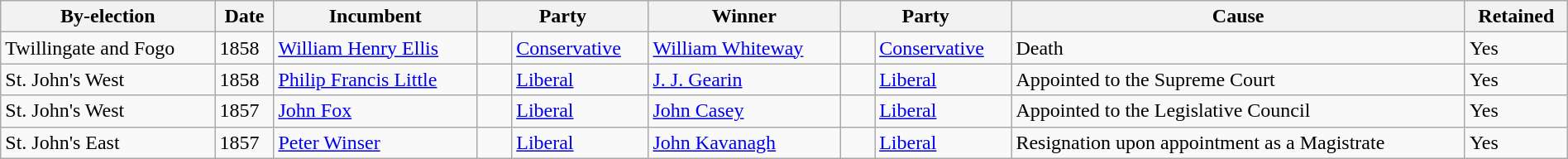<table class=wikitable style="width:100%">
<tr>
<th>By-election</th>
<th>Date</th>
<th>Incumbent</th>
<th colspan=2>Party</th>
<th>Winner</th>
<th colspan=2>Party</th>
<th>Cause</th>
<th>Retained</th>
</tr>
<tr>
<td>Twillingate and Fogo</td>
<td>1858</td>
<td><a href='#'>William Henry Ellis</a></td>
<td>    </td>
<td><a href='#'>Conservative</a></td>
<td><a href='#'>William Whiteway</a></td>
<td>    </td>
<td><a href='#'>Conservative</a></td>
<td>Death</td>
<td>Yes</td>
</tr>
<tr>
<td>St. John's West</td>
<td>1858</td>
<td><a href='#'>Philip Francis Little</a></td>
<td>    </td>
<td><a href='#'>Liberal</a></td>
<td><a href='#'>J. J. Gearin</a></td>
<td>    </td>
<td><a href='#'>Liberal</a></td>
<td>Appointed to the Supreme Court</td>
<td>Yes</td>
</tr>
<tr>
<td>St. John's West</td>
<td>1857</td>
<td><a href='#'>John Fox</a></td>
<td>    </td>
<td><a href='#'>Liberal</a></td>
<td><a href='#'>John Casey</a></td>
<td>    </td>
<td><a href='#'>Liberal</a></td>
<td>Appointed to the Legislative Council</td>
<td>Yes</td>
</tr>
<tr>
<td>St. John's East</td>
<td>1857</td>
<td><a href='#'>Peter Winser</a></td>
<td>    </td>
<td><a href='#'>Liberal</a></td>
<td><a href='#'>John Kavanagh</a></td>
<td>    </td>
<td><a href='#'>Liberal</a></td>
<td>Resignation upon appointment as a Magistrate</td>
<td>Yes</td>
</tr>
</table>
